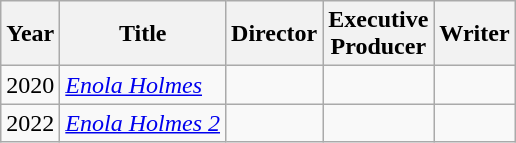<table class="wikitable">
<tr>
<th>Year</th>
<th>Title</th>
<th>Director</th>
<th>Executive<br>Producer</th>
<th>Writer</th>
</tr>
<tr>
<td>2020</td>
<td><em><a href='#'>Enola Holmes</a></em></td>
<td></td>
<td></td>
<td></td>
</tr>
<tr>
<td>2022</td>
<td><em><a href='#'>Enola Holmes 2</a></em></td>
<td></td>
<td></td>
<td></td>
</tr>
</table>
